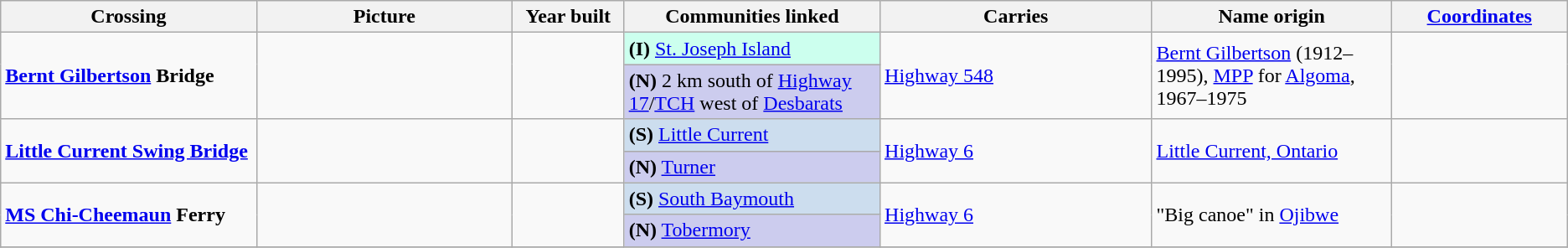<table class=wikitable>
<tr>
<th width="16%">Crossing</th>
<th width="16%">Picture</th>
<th width="7%">Year built</th>
<th width="16%">Communities linked</th>
<th width="17%">Carries</th>
<th width="15%">Name origin</th>
<th width="11%"><a href='#'>Coordinates</a></th>
</tr>
<tr>
<td rowspan="2"><strong><a href='#'>Bernt Gilbertson</a> Bridge</strong></td>
<td rowspan="2"></td>
<td rowspan="2"></td>
<td style="background:#ccffee;"><strong>(I)</strong> <a href='#'>St. Joseph Island</a></td>
<td rowspan="2"> <a href='#'>Highway 548</a></td>
<td rowspan="2"><a href='#'>Bernt Gilbertson</a> (1912–1995), <a href='#'>MPP</a> for <a href='#'>Algoma</a>, 1967–1975</td>
<td rowspan="2"></td>
</tr>
<tr>
<td style="background:#ccccee;"><strong>(N)</strong> 2 km south of  <a href='#'>Highway 17</a>/<a href='#'>TCH</a> west of <a href='#'>Desbarats</a></td>
</tr>
<tr>
<td rowspan="2"><strong><a href='#'>Little Current Swing Bridge</a></strong></td>
<td rowspan="2"></td>
<td rowspan="2"></td>
<td style="background:#ccddee;"><strong>(S)</strong> <a href='#'>Little Current</a></td>
<td rowspan="2"> <a href='#'>Highway 6</a></td>
<td rowspan="2"><a href='#'>Little Current, Ontario</a></td>
<td rowspan="2"></td>
</tr>
<tr>
<td style="background:#ccccee;"><strong>(N)</strong> <a href='#'>Turner</a></td>
</tr>
<tr>
<td rowspan="2"><strong><a href='#'>MS Chi-Cheemaun</a> Ferry</strong></td>
<td rowspan="2"></td>
<td rowspan="2"></td>
<td style="background:#ccddee;"><strong>(S)</strong> <a href='#'>South Baymouth</a></td>
<td rowspan="2"> <a href='#'>Highway 6</a></td>
<td rowspan="2">"Big canoe" in <a href='#'>Ojibwe</a></td>
<td rowspan="2"></td>
</tr>
<tr>
<td style="background:#ccccee;"><strong>(N)</strong> <a href='#'>Tobermory</a></td>
</tr>
<tr>
</tr>
</table>
